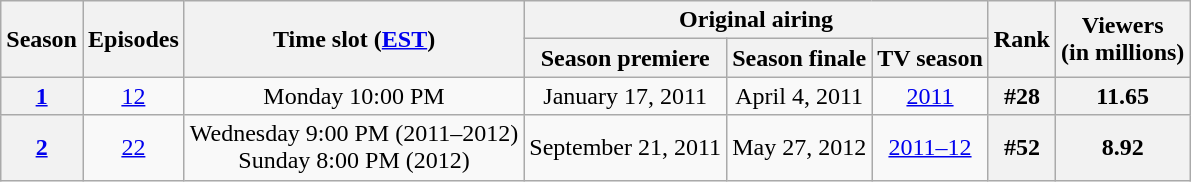<table style="text-align:center;" class="wikitable">
<tr>
<th rowspan="2">Season</th>
<th rowspan="2">Episodes</th>
<th rowspan="2">Time slot (<a href='#'>EST</a>)</th>
<th colspan="3">Original airing</th>
<th rowspan="2">Rank</th>
<th rowspan="2">Viewers<br>(in millions)</th>
</tr>
<tr>
<th>Season premiere</th>
<th>Season finale</th>
<th>TV season</th>
</tr>
<tr>
<th><strong><a href='#'>1</a></strong></th>
<td><a href='#'>12</a></td>
<td>Monday 10:00 PM</td>
<td>January 17, 2011</td>
<td>April 4, 2011</td>
<td><a href='#'>2011</a></td>
<th style="text-align:center">#28</th>
<th style="text-align:center"><strong>11.65</strong></th>
</tr>
<tr>
<th><strong><a href='#'>2</a></strong></th>
<td><a href='#'>22</a></td>
<td>Wednesday 9:00 PM (2011–2012)<br>Sunday 8:00 PM (2012)</td>
<td>September 21, 2011</td>
<td>May 27, 2012</td>
<td><a href='#'>2011–12</a></td>
<th style="text-align:center">#52</th>
<th style="text-align:center">8.92</th>
</tr>
</table>
